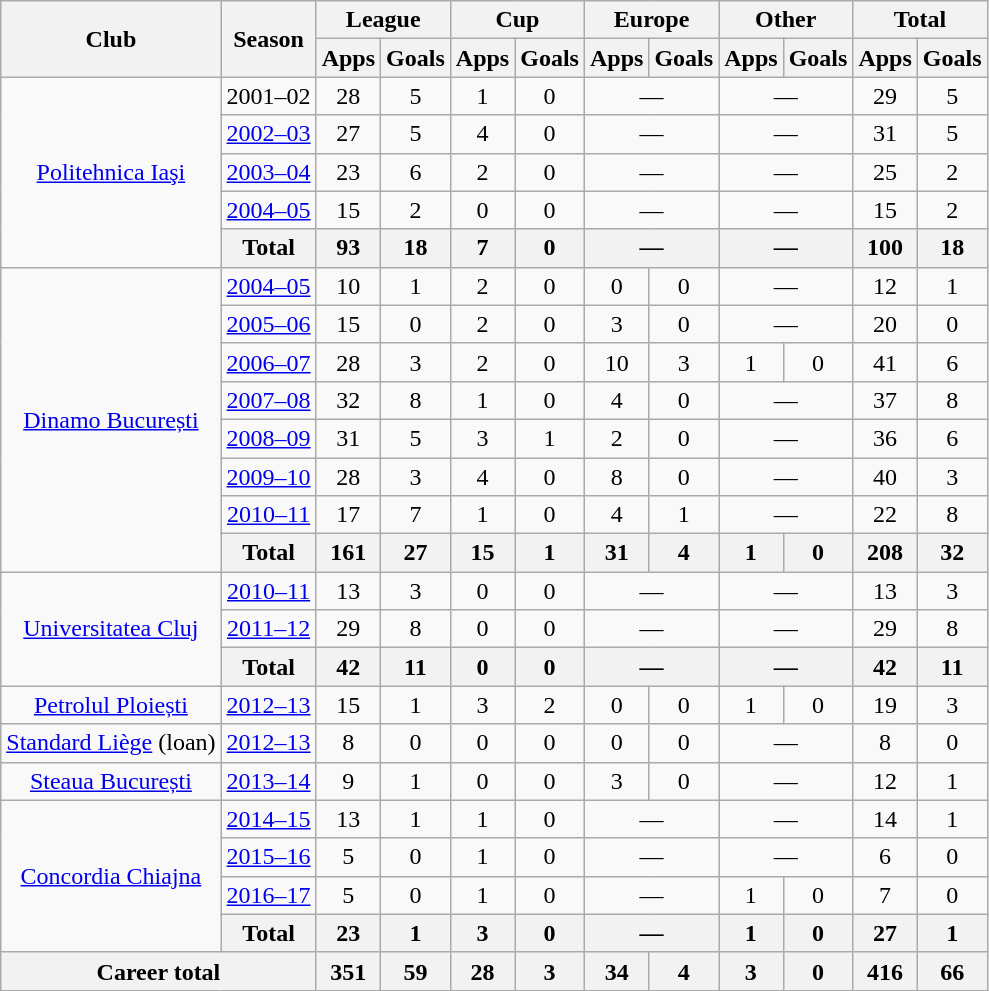<table class="wikitable" style="text-align: center;">
<tr>
<th rowspan="2">Club</th>
<th rowspan="2">Season</th>
<th colspan="2">League</th>
<th colspan="2">Cup</th>
<th colspan="2">Europe</th>
<th colspan="2">Other</th>
<th colspan="2">Total</th>
</tr>
<tr>
<th>Apps</th>
<th>Goals</th>
<th>Apps</th>
<th>Goals</th>
<th>Apps</th>
<th>Goals</th>
<th>Apps</th>
<th>Goals</th>
<th>Apps</th>
<th>Goals</th>
</tr>
<tr>
<td rowspan="5"><a href='#'>Politehnica Iaşi</a></td>
<td>2001–02</td>
<td>28</td>
<td>5</td>
<td>1</td>
<td>0</td>
<td colspan=2>—</td>
<td colspan=2>—</td>
<td>29</td>
<td>5</td>
</tr>
<tr>
<td><a href='#'>2002–03</a></td>
<td>27</td>
<td>5</td>
<td>4</td>
<td>0</td>
<td colspan=2>—</td>
<td colspan=2>—</td>
<td>31</td>
<td>5</td>
</tr>
<tr>
<td><a href='#'>2003–04</a></td>
<td>23</td>
<td>6</td>
<td>2</td>
<td>0</td>
<td colspan=2>—</td>
<td colspan=2>—</td>
<td>25</td>
<td>2</td>
</tr>
<tr>
<td><a href='#'>2004–05</a></td>
<td>15</td>
<td>2</td>
<td>0</td>
<td>0</td>
<td colspan=2>—</td>
<td colspan=2>—</td>
<td>15</td>
<td>2</td>
</tr>
<tr>
<th>Total</th>
<th>93</th>
<th>18</th>
<th>7</th>
<th>0</th>
<th colspan=2>—</th>
<th colspan=2>—</th>
<th>100</th>
<th>18</th>
</tr>
<tr>
<td rowspan="8"><a href='#'>Dinamo București</a></td>
<td><a href='#'>2004–05</a></td>
<td>10</td>
<td>1</td>
<td>2</td>
<td>0</td>
<td>0</td>
<td>0</td>
<td colspan=2>—</td>
<td>12</td>
<td>1</td>
</tr>
<tr>
<td><a href='#'>2005–06</a></td>
<td>15</td>
<td>0</td>
<td>2</td>
<td>0</td>
<td>3</td>
<td>0</td>
<td colspan=2>—</td>
<td>20</td>
<td>0</td>
</tr>
<tr>
<td><a href='#'>2006–07</a></td>
<td>28</td>
<td>3</td>
<td>2</td>
<td>0</td>
<td>10</td>
<td>3</td>
<td>1</td>
<td>0</td>
<td>41</td>
<td>6</td>
</tr>
<tr>
<td><a href='#'>2007–08</a></td>
<td>32</td>
<td>8</td>
<td>1</td>
<td>0</td>
<td>4</td>
<td>0</td>
<td colspan=2>—</td>
<td>37</td>
<td>8</td>
</tr>
<tr>
<td><a href='#'>2008–09</a></td>
<td>31</td>
<td>5</td>
<td>3</td>
<td>1</td>
<td>2</td>
<td>0</td>
<td colspan=2>—</td>
<td>36</td>
<td>6</td>
</tr>
<tr>
<td><a href='#'>2009–10</a></td>
<td>28</td>
<td>3</td>
<td>4</td>
<td>0</td>
<td>8</td>
<td>0</td>
<td colspan=2>—</td>
<td>40</td>
<td>3</td>
</tr>
<tr>
<td><a href='#'>2010–11</a></td>
<td>17</td>
<td>7</td>
<td>1</td>
<td>0</td>
<td>4</td>
<td>1</td>
<td colspan=2>—</td>
<td>22</td>
<td>8</td>
</tr>
<tr>
<th>Total</th>
<th>161</th>
<th>27</th>
<th>15</th>
<th>1</th>
<th>31</th>
<th>4</th>
<th>1</th>
<th>0</th>
<th>208</th>
<th>32</th>
</tr>
<tr>
<td rowspan="3"><a href='#'>Universitatea Cluj</a></td>
<td><a href='#'>2010–11</a></td>
<td>13</td>
<td>3</td>
<td>0</td>
<td>0</td>
<td colspan=2>—</td>
<td colspan=2>—</td>
<td>13</td>
<td>3</td>
</tr>
<tr>
<td><a href='#'>2011–12</a></td>
<td>29</td>
<td>8</td>
<td>0</td>
<td>0</td>
<td colspan=2>—</td>
<td colspan=2>—</td>
<td>29</td>
<td>8</td>
</tr>
<tr>
<th>Total</th>
<th>42</th>
<th>11</th>
<th>0</th>
<th>0</th>
<th colspan=2>—</th>
<th colspan=2>—</th>
<th>42</th>
<th>11</th>
</tr>
<tr>
<td rowspan="1"><a href='#'>Petrolul Ploiești</a></td>
<td><a href='#'>2012–13</a></td>
<td>15</td>
<td>1</td>
<td>3</td>
<td>2</td>
<td>0</td>
<td>0</td>
<td>1</td>
<td>0</td>
<td>19</td>
<td>3</td>
</tr>
<tr>
<td rowspan="1"><a href='#'>Standard Liège</a> (loan)</td>
<td><a href='#'>2012–13</a></td>
<td>8</td>
<td>0</td>
<td>0</td>
<td>0</td>
<td>0</td>
<td>0</td>
<td colspan=2>—</td>
<td>8</td>
<td>0</td>
</tr>
<tr>
<td rowspan="1"><a href='#'>Steaua București</a></td>
<td><a href='#'>2013–14</a></td>
<td>9</td>
<td>1</td>
<td>0</td>
<td>0</td>
<td>3</td>
<td>0</td>
<td colspan=2>—</td>
<td>12</td>
<td>1</td>
</tr>
<tr>
<td rowspan="4"><a href='#'>Concordia Chiajna</a></td>
<td><a href='#'>2014–15</a></td>
<td>13</td>
<td>1</td>
<td>1</td>
<td>0</td>
<td colspan=2>—</td>
<td colspan=2>—</td>
<td>14</td>
<td>1</td>
</tr>
<tr>
<td><a href='#'>2015–16</a></td>
<td>5</td>
<td>0</td>
<td>1</td>
<td>0</td>
<td colspan=2>—</td>
<td colspan=2>—</td>
<td>6</td>
<td>0</td>
</tr>
<tr>
<td><a href='#'>2016–17</a></td>
<td>5</td>
<td>0</td>
<td>1</td>
<td>0</td>
<td colspan=2>—</td>
<td>1</td>
<td>0</td>
<td>7</td>
<td>0</td>
</tr>
<tr>
<th>Total</th>
<th>23</th>
<th>1</th>
<th>3</th>
<th>0</th>
<th colspan=2>—</th>
<th>1</th>
<th>0</th>
<th>27</th>
<th>1</th>
</tr>
<tr>
<th colspan="2">Career total</th>
<th>351</th>
<th>59</th>
<th>28</th>
<th>3</th>
<th>34</th>
<th>4</th>
<th>3</th>
<th>0</th>
<th>416</th>
<th>66</th>
</tr>
</table>
